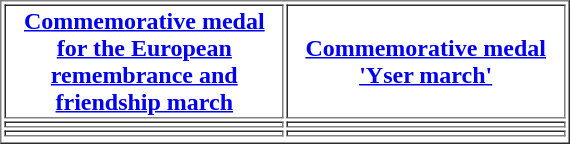<table align="center" border="1"  cellpadding="1" width="30%">
<tr>
<th width="50%"><a href='#'>Commemorative medal for the European remembrance and friendship march</a></th>
<th width="50%"><a href='#'>Commemorative medal 'Yser march'</a></th>
</tr>
<tr>
<td></td>
<td></td>
</tr>
<tr>
<td></td>
<td></td>
</tr>
<tr>
</tr>
</table>
